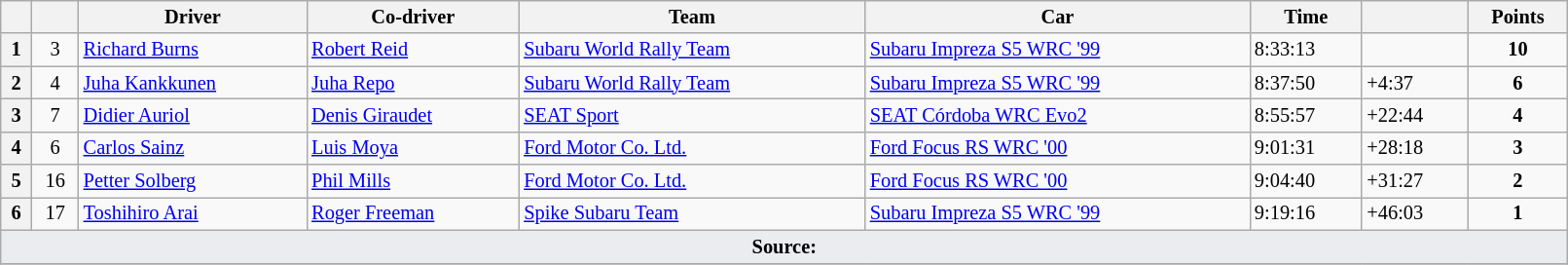<table class="wikitable" width=85% style="font-size: 85%;">
<tr>
<th></th>
<th></th>
<th>Driver</th>
<th>Co-driver</th>
<th>Team</th>
<th>Car</th>
<th>Time</th>
<th></th>
<th>Points</th>
</tr>
<tr>
<th>1</th>
<td align="center">3</td>
<td> <a href='#'>Richard Burns</a></td>
<td> <a href='#'>Robert Reid</a></td>
<td> <a href='#'>Subaru World Rally Team</a></td>
<td><a href='#'>Subaru Impreza S5 WRC '99</a></td>
<td>8:33:13</td>
<td></td>
<td align="center"><strong>10</strong></td>
</tr>
<tr>
<th>2</th>
<td align="center">4</td>
<td> <a href='#'>Juha Kankkunen</a></td>
<td> <a href='#'>Juha Repo</a></td>
<td> <a href='#'>Subaru World Rally Team</a></td>
<td><a href='#'>Subaru Impreza S5 WRC '99</a></td>
<td>8:37:50</td>
<td>+4:37</td>
<td align="center"><strong>6</strong></td>
</tr>
<tr>
<th>3</th>
<td align="center">7</td>
<td> <a href='#'>Didier Auriol</a></td>
<td> <a href='#'>Denis Giraudet</a></td>
<td> <a href='#'>SEAT Sport</a></td>
<td><a href='#'>SEAT Córdoba WRC Evo2</a></td>
<td>8:55:57</td>
<td>+22:44</td>
<td align="center"><strong>4</strong></td>
</tr>
<tr>
<th>4</th>
<td align="center">6</td>
<td> <a href='#'>Carlos Sainz</a></td>
<td> <a href='#'>Luis Moya</a></td>
<td> <a href='#'>Ford Motor Co. Ltd.</a></td>
<td><a href='#'>Ford Focus RS WRC '00</a></td>
<td>9:01:31</td>
<td>+28:18</td>
<td align="center"><strong>3</strong></td>
</tr>
<tr>
<th>5</th>
<td align="center">16</td>
<td> <a href='#'>Petter Solberg</a></td>
<td> <a href='#'>Phil Mills</a></td>
<td> <a href='#'>Ford Motor Co. Ltd.</a></td>
<td><a href='#'>Ford Focus RS WRC '00</a></td>
<td>9:04:40</td>
<td>+31:27</td>
<td align="center"><strong>2</strong></td>
</tr>
<tr>
<th>6</th>
<td align="center">17</td>
<td> <a href='#'>Toshihiro Arai</a></td>
<td> <a href='#'>Roger Freeman</a></td>
<td> <a href='#'>Spike Subaru Team</a></td>
<td><a href='#'>Subaru Impreza S5 WRC '99</a></td>
<td>9:19:16</td>
<td>+46:03</td>
<td align="center"><strong>1</strong></td>
</tr>
<tr>
<td style="background-color:#EAECF0; text-align:center" colspan="9"><strong>Source:</strong></td>
</tr>
<tr>
</tr>
</table>
